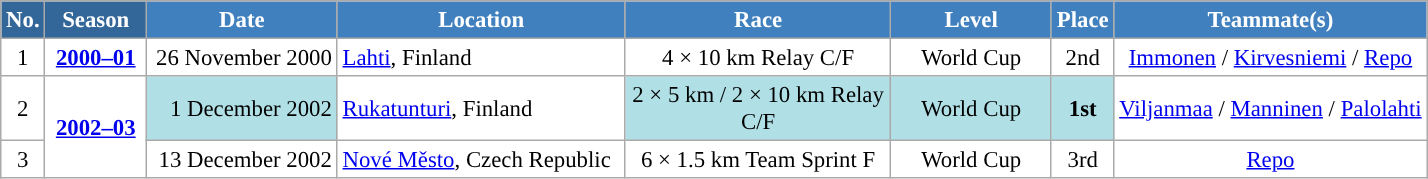<table class="wikitable sortable" style="font-size:95%; text-align:center; border:grey solid 1px; border-collapse:collapse; background:#ffffff;">
<tr style="background:#efefef;">
<th style="background-color:#369; color:white;">No.</th>
<th style="background-color:#369; color:white;">Season</th>
<th style="background-color:#4180be; color:white; width:120px;">Date</th>
<th style="background-color:#4180be; color:white; width:185px;">Location</th>
<th style="background-color:#4180be; color:white; width:170px;">Race</th>
<th style="background-color:#4180be; color:white; width:100px;">Level</th>
<th style="background-color:#4180be; color:white;">Place</th>
<th style="background-color:#4180be; color:white;">Teammate(s)</th>
</tr>
<tr>
<td align=center>1</td>
<td rowspan=1 align=center><strong> <a href='#'>2000–01</a> </strong></td>
<td align=right>26 November 2000</td>
<td align=left> <a href='#'>Lahti</a>, Finland</td>
<td>4 × 10 km Relay C/F</td>
<td>World Cup</td>
<td>2nd</td>
<td><a href='#'>Immonen</a> / <a href='#'>Kirvesniemi</a> / <a href='#'>Repo</a></td>
</tr>
<tr>
<td align=center>2</td>
<td rowspan=2 align=center><strong><a href='#'>2002–03</a></strong></td>
<td bgcolor="#BOEOE6" align=right>1 December 2002</td>
<td align=left> <a href='#'>Rukatunturi</a>, Finland</td>
<td bgcolor="#BOEOE6">2 × 5 km / 2 × 10 km Relay C/F</td>
<td bgcolor="#BOEOE6">World Cup</td>
<td bgcolor="#BOEOE6"><strong>1st</strong></td>
<td><a href='#'>Viljanmaa</a> / <a href='#'>Manninen</a> / <a href='#'>Palolahti</a></td>
</tr>
<tr>
<td align=center>3</td>
<td align=right>13 December 2002</td>
<td align=left> <a href='#'>Nové Město</a>, Czech Republic</td>
<td>6 × 1.5 km Team Sprint F</td>
<td>World Cup</td>
<td>3rd</td>
<td><a href='#'>Repo</a></td>
</tr>
</table>
